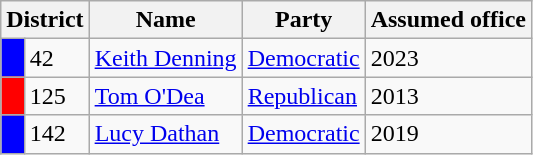<table class="wikitable">
<tr>
<th colspan="2" style="text-align:center; vertical-align:bottom;"><strong>District</strong></th>
<th style="text-align:center; vertical-align:bottom;"><strong>Name</strong></th>
<th style="text-align:center; vertical-align:bottom;"><strong>Party</strong></th>
<th style="text-align:center; vertical-align:bottom;"><strong>Assumed office</strong></th>
</tr>
<tr>
<td style="background:blue;"> </td>
<td>42</td>
<td><a href='#'>Keith Denning</a></td>
<td><a href='#'>Democratic</a></td>
<td>2023</td>
</tr>
<tr>
<td style="background:red;"> </td>
<td>125</td>
<td><a href='#'>Tom O'Dea</a></td>
<td><a href='#'>Republican</a></td>
<td>2013</td>
</tr>
<tr>
<td style="background:blue;"> </td>
<td>142</td>
<td><a href='#'>Lucy Dathan</a></td>
<td><a href='#'>Democratic</a></td>
<td>2019</td>
</tr>
</table>
